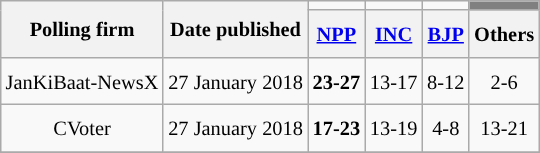<table class="wikitable collapsible" style="text-align:center;font-size:85%;line-height:25px">
<tr>
<th class="wikitable" rowspan="2">Polling firm</th>
<th class="wikitable" rowspan="2">Date published</th>
<td></td>
<td></td>
<td></td>
<td style="background:gray;"></td>
</tr>
<tr>
<th class="wikitable"><a href='#'>NPP</a></th>
<th class="wikitable"><a href='#'>INC</a></th>
<th class="wikitable"><a href='#'>BJP</a></th>
<th class="wikitable">Others</th>
</tr>
<tr>
<td>JanKiBaat-NewsX</td>
<td>27 January 2018</td>
<td><strong>23-27</strong></td>
<td>13-17</td>
<td>8-12</td>
<td>2-6</td>
</tr>
<tr>
<td>CVoter</td>
<td>27 January 2018</td>
<td><strong>17-23</strong></td>
<td>13-19</td>
<td>4-8</td>
<td>13-21</td>
</tr>
<tr>
</tr>
</table>
